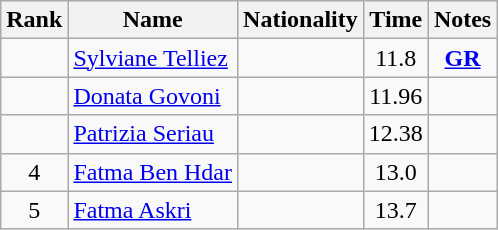<table class="wikitable sortable" style="text-align:center">
<tr>
<th>Rank</th>
<th>Name</th>
<th>Nationality</th>
<th>Time</th>
<th>Notes</th>
</tr>
<tr>
<td></td>
<td align=left><a href='#'>Sylviane Telliez</a></td>
<td align=left></td>
<td>11.8</td>
<td><strong><a href='#'>GR</a></strong></td>
</tr>
<tr>
<td></td>
<td align=left><a href='#'>Donata Govoni</a></td>
<td align=left></td>
<td>11.96</td>
<td></td>
</tr>
<tr>
<td></td>
<td align=left><a href='#'>Patrizia Seriau</a></td>
<td align=left></td>
<td>12.38</td>
<td></td>
</tr>
<tr>
<td>4</td>
<td align=left><a href='#'>Fatma Ben Hdar</a></td>
<td align=left></td>
<td>13.0</td>
<td></td>
</tr>
<tr>
<td>5</td>
<td align=left><a href='#'>Fatma Askri</a></td>
<td align=left></td>
<td>13.7</td>
<td></td>
</tr>
</table>
